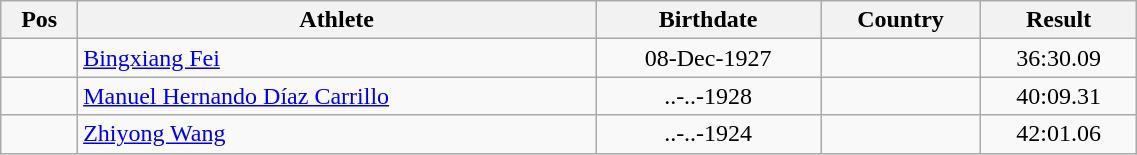<table class="wikitable"  style="text-align:center; width:60%;">
<tr>
<th>Pos</th>
<th>Athlete</th>
<th>Birthdate</th>
<th>Country</th>
<th>Result</th>
</tr>
<tr>
<td align=center></td>
<td align=left><a href='#'>Bingxiang Fei</a></td>
<td>08-Dec-1927</td>
<td align=left></td>
<td>36:30.09</td>
</tr>
<tr>
<td align=center></td>
<td align=left><a href='#'>Manuel Hernando Díaz Carrillo</a></td>
<td>..-..-1928</td>
<td align=left></td>
<td>40:09.31</td>
</tr>
<tr>
<td align=center></td>
<td align=left><a href='#'>Zhiyong Wang</a></td>
<td>..-..-1924</td>
<td align=left></td>
<td>42:01.06</td>
</tr>
</table>
